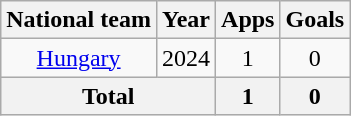<table class=wikitable style="text-align: center">
<tr>
<th>National team</th>
<th>Year</th>
<th>Apps</th>
<th>Goals</th>
</tr>
<tr>
<td rowspan="1"><a href='#'>Hungary</a></td>
<td>2024</td>
<td>1</td>
<td>0</td>
</tr>
<tr>
<th colspan="2">Total</th>
<th>1</th>
<th>0</th>
</tr>
</table>
